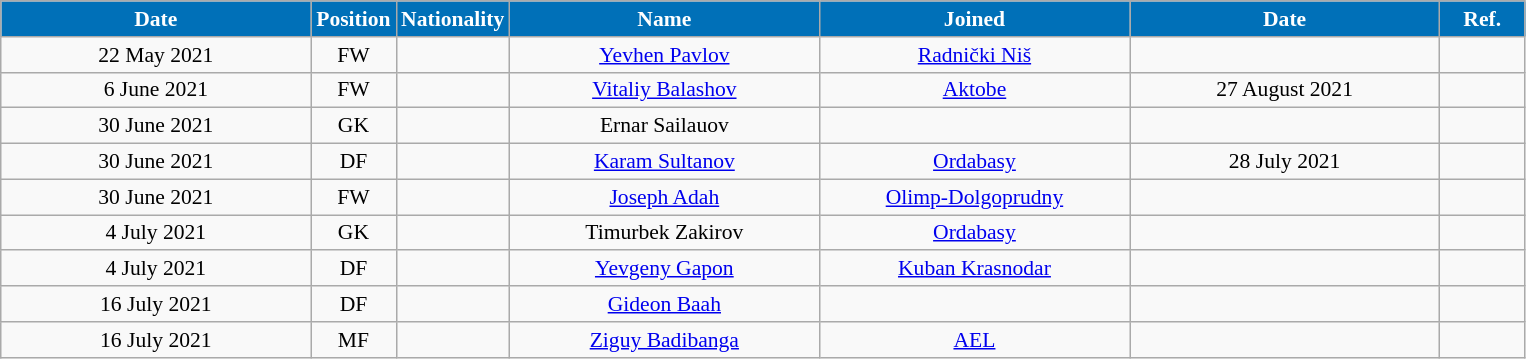<table class="wikitable"  style="text-align:center; font-size:90%; ">
<tr>
<th style="background:#0070B8; color:#FFFFFF; width:200px;">Date</th>
<th style="background:#0070B8; color:#FFFFFF; width:50px;">Position</th>
<th style="background:#0070B8; color:#FFFFFF; width:50px;">Nationality</th>
<th style="background:#0070B8; color:#FFFFFF; width:200px;">Name</th>
<th style="background:#0070B8; color:#FFFFFF; width:200px;">Joined</th>
<th style="background:#0070B8; color:#FFFFFF; width:200px;">Date</th>
<th style="background:#0070B8; color:#FFFFFF; width:50px;">Ref.</th>
</tr>
<tr>
<td>22 May 2021</td>
<td>FW</td>
<td></td>
<td><a href='#'>Yevhen Pavlov</a></td>
<td><a href='#'>Radnički Niš</a></td>
<td></td>
<td></td>
</tr>
<tr>
<td>6 June 2021</td>
<td>FW</td>
<td></td>
<td><a href='#'>Vitaliy Balashov</a></td>
<td><a href='#'>Aktobe</a></td>
<td>27 August 2021</td>
<td></td>
</tr>
<tr>
<td>30 June 2021</td>
<td>GK</td>
<td></td>
<td>Ernar Sailauov</td>
<td></td>
<td></td>
<td></td>
</tr>
<tr>
<td>30 June 2021</td>
<td>DF</td>
<td></td>
<td><a href='#'>Karam Sultanov</a></td>
<td><a href='#'>Ordabasy</a></td>
<td>28 July 2021</td>
<td></td>
</tr>
<tr>
<td>30 June 2021</td>
<td>FW</td>
<td></td>
<td><a href='#'>Joseph Adah</a></td>
<td><a href='#'>Olimp-Dolgoprudny</a></td>
<td></td>
<td></td>
</tr>
<tr>
<td>4 July 2021</td>
<td>GK</td>
<td></td>
<td>Timurbek Zakirov</td>
<td><a href='#'>Ordabasy</a></td>
<td></td>
<td></td>
</tr>
<tr>
<td>4 July 2021</td>
<td>DF</td>
<td></td>
<td><a href='#'>Yevgeny Gapon</a></td>
<td><a href='#'>Kuban Krasnodar</a></td>
<td></td>
<td></td>
</tr>
<tr>
<td>16 July 2021</td>
<td>DF</td>
<td></td>
<td><a href='#'>Gideon Baah</a></td>
<td></td>
<td></td>
<td></td>
</tr>
<tr>
<td>16 July 2021</td>
<td>MF</td>
<td></td>
<td><a href='#'>Ziguy Badibanga</a></td>
<td><a href='#'>AEL</a></td>
<td></td>
<td></td>
</tr>
</table>
